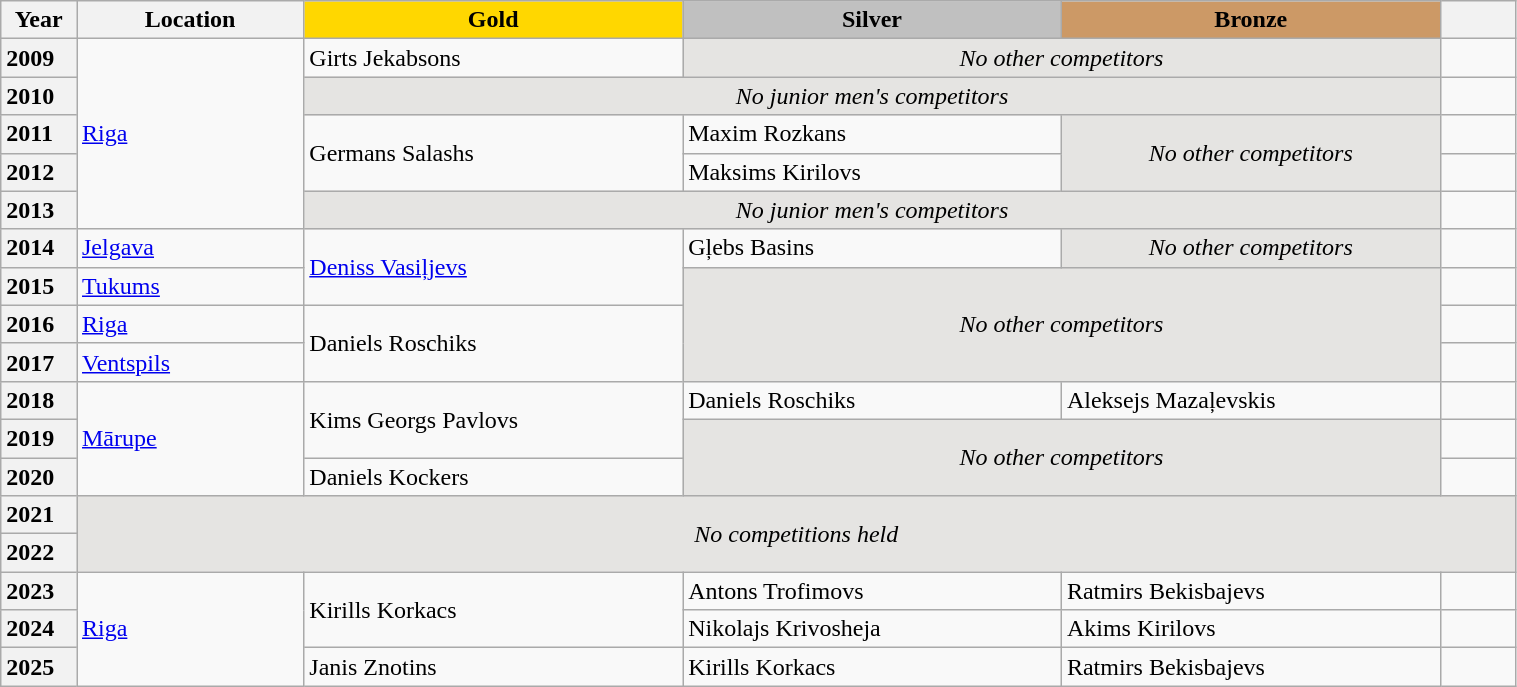<table class="wikitable unsortable" style="text-align:left; width:80%">
<tr>
<th scope="col" style="text-align:center; width:5%">Year</th>
<th scope="col" style="text-align:center; width:15%">Location</th>
<td scope="col" style="text-align:center; width:25%; background:gold"><strong>Gold</strong></td>
<td scope="col" style="text-align:center; width:25%; background:silver"><strong>Silver</strong></td>
<td scope="col" style="text-align:center; width:25%; background:#c96"><strong>Bronze</strong></td>
<th scope="col" style="text-align:center; width:5%"></th>
</tr>
<tr>
<th scope="row" style="text-align:left">2009</th>
<td rowspan="5"><a href='#'>Riga</a></td>
<td>Girts Jekabsons</td>
<td colspan="2" align="center" bgcolor="e5e4e2"><em>No other competitors</em></td>
<td></td>
</tr>
<tr>
<th scope="row" style="text-align:left">2010</th>
<td colspan="3" align="center" bgcolor="e5e4e2"><em>No junior men's competitors</em></td>
<td></td>
</tr>
<tr>
<th scope="row" style="text-align:left">2011</th>
<td rowspan="2">Germans Salashs</td>
<td>Maxim Rozkans</td>
<td rowspan="2" align="center" bgcolor="e5e4e2"><em>No other competitors</em></td>
<td></td>
</tr>
<tr>
<th scope="row" style="text-align:left">2012</th>
<td>Maksims Kirilovs</td>
<td></td>
</tr>
<tr>
<th scope="row" style="text-align:left">2013</th>
<td colspan="3" align="center" bgcolor="e5e4e2"><em>No junior men's competitors</em></td>
<td></td>
</tr>
<tr>
<th scope="row" style="text-align:left">2014</th>
<td><a href='#'>Jelgava</a></td>
<td rowspan="2"><a href='#'>Deniss Vasiļjevs</a></td>
<td>Gļebs Basins</td>
<td align="center" bgcolor="e5e4e2"><em>No other competitors</em></td>
<td></td>
</tr>
<tr>
<th scope="row" style="text-align:left">2015</th>
<td><a href='#'>Tukums</a></td>
<td colspan="2" rowspan="3" align="center" bgcolor="e5e4e2"><em>No other competitors</em></td>
<td></td>
</tr>
<tr>
<th scope="row" style="text-align:left">2016</th>
<td><a href='#'>Riga</a></td>
<td rowspan="2">Daniels Roschiks</td>
<td></td>
</tr>
<tr>
<th scope="row" style="text-align:left">2017</th>
<td><a href='#'>Ventspils</a></td>
<td></td>
</tr>
<tr>
<th scope="row" style="text-align:left">2018</th>
<td rowspan="3"><a href='#'>Mārupe</a></td>
<td rowspan="2">Kims Georgs Pavlovs</td>
<td>Daniels Roschiks</td>
<td>Aleksejs Mazaļevskis</td>
<td></td>
</tr>
<tr>
<th scope="row" style="text-align:left">2019</th>
<td colspan="2" rowspan="2" align="center" bgcolor="e5e4e2"><em>No other competitors</em></td>
<td></td>
</tr>
<tr>
<th scope="row" style="text-align:left">2020</th>
<td>Daniels Kockers</td>
<td></td>
</tr>
<tr>
<th scope="row" style="text-align:left">2021</th>
<td colspan="5" rowspan="2" align="center" bgcolor="e5e4e2"><em>No competitions held</em></td>
</tr>
<tr>
<th scope="row" style="text-align:left">2022</th>
</tr>
<tr>
<th scope="row" style="text-align:left">2023</th>
<td rowspan="3"><a href='#'>Riga</a></td>
<td rowspan="2">Kirills Korkacs</td>
<td>Antons Trofimovs</td>
<td>Ratmirs Bekisbajevs</td>
<td></td>
</tr>
<tr>
<th scope="row" style="text-align:left">2024</th>
<td>Nikolajs Krivosheja</td>
<td>Akims Kirilovs</td>
<td></td>
</tr>
<tr>
<th scope="row" style="text-align:left">2025</th>
<td>Janis Znotins</td>
<td>Kirills Korkacs</td>
<td>Ratmirs Bekisbajevs</td>
<td></td>
</tr>
</table>
